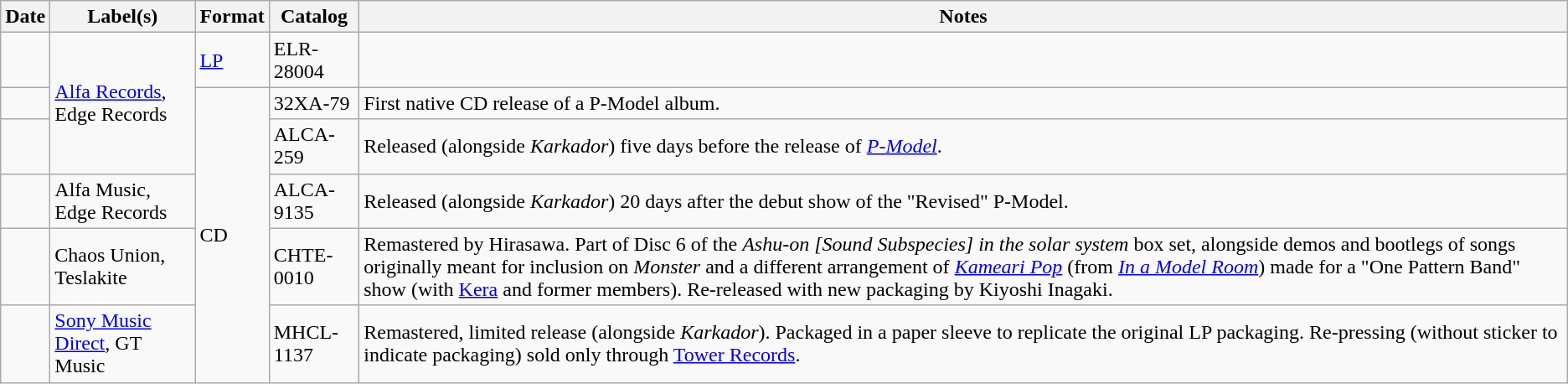<table class="wikitable">
<tr>
<th>Date</th>
<th>Label(s)</th>
<th>Format</th>
<th>Catalog</th>
<th>Notes</th>
</tr>
<tr>
<td></td>
<td rowspan=3><a href='#'>Alfa Records</a>, Edge Records</td>
<td><a href='#'>LP</a></td>
<td>ELR-28004</td>
<td></td>
</tr>
<tr>
<td></td>
<td rowspan=5>CD</td>
<td>32XA-79</td>
<td>First native CD release of a P-Model album.</td>
</tr>
<tr>
<td></td>
<td>ALCA-259</td>
<td>Released (alongside <em>Karkador</em>) five days before the release of <em><a href='#'>P-Model</a></em>.</td>
</tr>
<tr>
<td></td>
<td>Alfa Music, Edge Records</td>
<td>ALCA-9135</td>
<td>Released (alongside <em>Karkador</em>) 20 days after the debut show of the "Revised" P-Model.</td>
</tr>
<tr>
<td><br></td>
<td>Chaos Union, Teslakite</td>
<td>CHTE-0010</td>
<td>Remastered by Hirasawa. Part of Disc 6 of the <em>Ashu-on [Sound Subspecies] in the solar system</em> box set, alongside demos and bootlegs of songs originally meant for inclusion on <em>Monster</em> and a different arrangement of <em><a href='#'>Kameari Pop</a></em> (from <em><a href='#'>In a Model Room</a></em>) made for a "One Pattern Band" show (with <a href='#'>Kera</a> and former members). Re-released with new packaging by Kiyoshi Inagaki.</td>
</tr>
<tr>
<td><br></td>
<td><a href='#'>Sony Music Direct</a>, GT Music</td>
<td>MHCL-1137</td>
<td>Remastered, limited release (alongside <em>Karkador</em>). Packaged in a paper sleeve to replicate the original LP packaging. Re-pressing (without sticker to indicate packaging) sold only through <a href='#'>Tower Records</a>.</td>
</tr>
</table>
